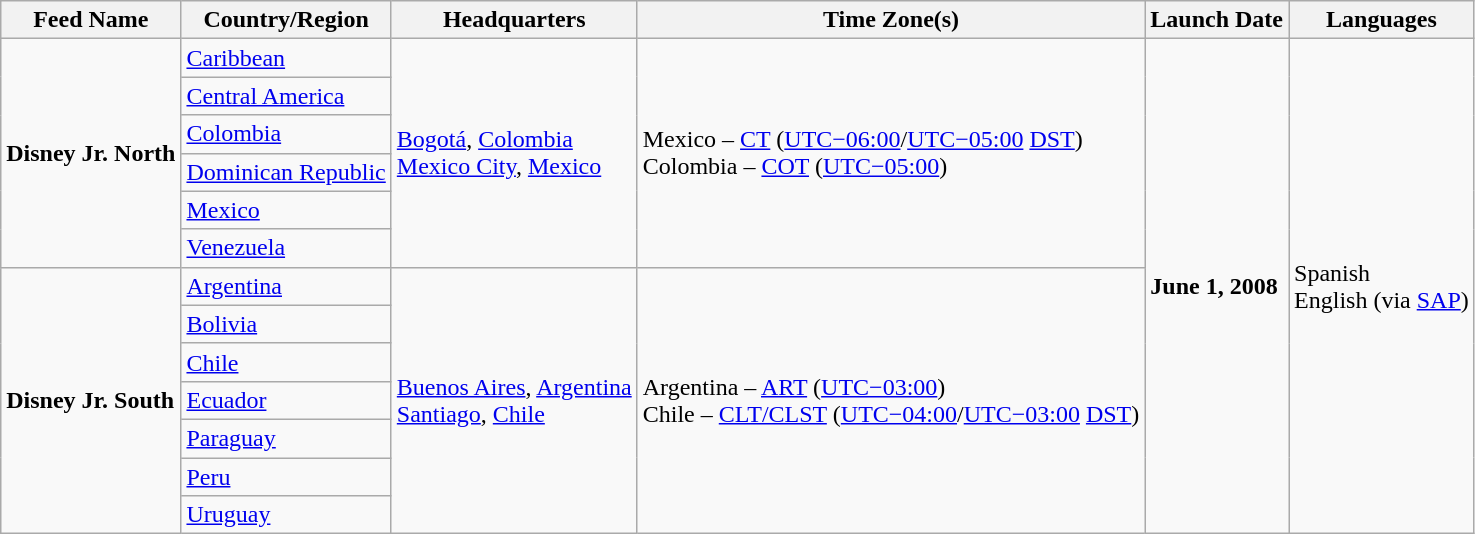<table class="wikitable">
<tr>
<th>Feed Name</th>
<th>Country/Region</th>
<th>Headquarters</th>
<th>Time Zone(s)</th>
<th>Launch Date</th>
<th>Languages</th>
</tr>
<tr>
<td rowspan ="6"><strong>Disney Jr. North</strong></td>
<td><a href='#'>Caribbean</a></td>
<td rowspan ="6"><a href='#'>Bogotá</a>, <a href='#'>Colombia</a><br><a href='#'>Mexico City</a>, <a href='#'>Mexico</a></td>
<td rowspan ="6">Mexico – <a href='#'>CT</a> (<a href='#'>UTC−06:00</a>/<a href='#'>UTC−05:00</a> <a href='#'>DST</a>)<br>Colombia – <a href='#'>COT</a> (<a href='#'>UTC−05:00</a>)</td>
<td rowspan = "13"><strong>June 1, 2008</strong></td>
<td rowspan="13">Spanish<br>English (via <a href='#'>SAP</a>)</td>
</tr>
<tr>
<td><a href='#'>Central America</a></td>
</tr>
<tr>
<td><a href='#'>Colombia</a></td>
</tr>
<tr>
<td><a href='#'>Dominican Republic</a></td>
</tr>
<tr>
<td><a href='#'>Mexico</a></td>
</tr>
<tr>
<td><a href='#'>Venezuela</a></td>
</tr>
<tr>
<td rowspan ="7"><strong>Disney Jr. South</strong></td>
<td><a href='#'>Argentina</a></td>
<td rowspan ="7"><a href='#'>Buenos Aires</a>, <a href='#'>Argentina</a><br><a href='#'>Santiago</a>, <a href='#'>Chile</a></td>
<td rowspan ="7">Argentina – <a href='#'>ART</a> (<a href='#'>UTC−03:00</a>) <br>Chile – <a href='#'>CLT/CLST</a> (<a href='#'>UTC−04:00</a>/<a href='#'>UTC−03:00</a> <a href='#'>DST</a>)</td>
</tr>
<tr>
<td><a href='#'>Bolivia</a></td>
</tr>
<tr>
<td><a href='#'>Chile</a></td>
</tr>
<tr>
<td><a href='#'>Ecuador</a></td>
</tr>
<tr>
<td><a href='#'>Paraguay</a></td>
</tr>
<tr>
<td><a href='#'>Peru</a></td>
</tr>
<tr>
<td><a href='#'>Uruguay</a></td>
</tr>
</table>
